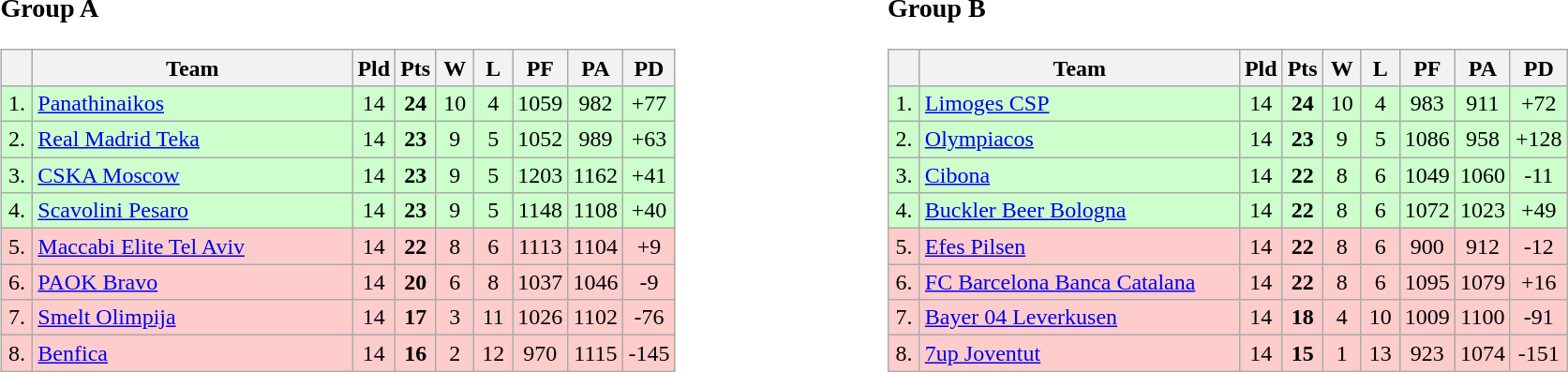<table>
<tr>
<td style="vertical-align:top; width:33%;"><br><h3>Group A</h3><table class="wikitable" style="text-align:center">
<tr>
<th width=15></th>
<th width=220>Team</th>
<th width=20>Pld</th>
<th width=20>Pts</th>
<th width=20>W</th>
<th width=20>L</th>
<th width=20>PF</th>
<th width=20>PA</th>
<th width=20>PD</th>
</tr>
<tr style="background: #ccffcc;">
<td>1.</td>
<td align=left> <a href='#'>Panathinaikos</a></td>
<td>14</td>
<td><strong>24</strong></td>
<td>10</td>
<td>4</td>
<td>1059</td>
<td>982</td>
<td>+77</td>
</tr>
<tr style="background: #ccffcc;">
<td>2.</td>
<td align=left> <a href='#'>Real Madrid Teka</a></td>
<td>14</td>
<td><strong>23</strong></td>
<td>9</td>
<td>5</td>
<td>1052</td>
<td>989</td>
<td>+63</td>
</tr>
<tr style="background: #ccffcc;">
<td>3.</td>
<td align=left> <a href='#'>CSKA Moscow</a></td>
<td>14</td>
<td><strong>23</strong></td>
<td>9</td>
<td>5</td>
<td>1203</td>
<td>1162</td>
<td>+41</td>
</tr>
<tr style="background: #ccffcc;">
<td>4.</td>
<td align=left> <a href='#'>Scavolini Pesaro</a></td>
<td>14</td>
<td><strong>23</strong></td>
<td>9</td>
<td>5</td>
<td>1148</td>
<td>1108</td>
<td>+40</td>
</tr>
<tr style="background: #ffcccc;">
<td>5.</td>
<td align=left> <a href='#'>Maccabi Elite Tel Aviv</a></td>
<td>14</td>
<td><strong>22</strong></td>
<td>8</td>
<td>6</td>
<td>1113</td>
<td>1104</td>
<td>+9</td>
</tr>
<tr style="background: #ffcccc;">
<td>6.</td>
<td align=left> <a href='#'>PAOK Bravo</a></td>
<td>14</td>
<td><strong>20</strong></td>
<td>6</td>
<td>8</td>
<td>1037</td>
<td>1046</td>
<td>-9</td>
</tr>
<tr style="background: #ffcccc;">
<td>7.</td>
<td align=left> <a href='#'>Smelt Olimpija</a></td>
<td>14</td>
<td><strong>17</strong></td>
<td>3</td>
<td>11</td>
<td>1026</td>
<td>1102</td>
<td>-76</td>
</tr>
<tr style="background: #ffcccc;">
<td>8.</td>
<td align=left> <a href='#'>Benfica</a></td>
<td>14</td>
<td><strong>16</strong></td>
<td>2</td>
<td>12</td>
<td>970</td>
<td>1115</td>
<td>-145</td>
</tr>
</table>
</td>
<td style="vertical-align:top; width:33%;"><br><h3>Group B</h3><table class="wikitable" style="text-align:center">
<tr>
<th width=15></th>
<th width=220>Team</th>
<th width=20>Pld</th>
<th width=20>Pts</th>
<th width=20>W</th>
<th width=20>L</th>
<th width=20>PF</th>
<th width=20>PA</th>
<th width=20>PD</th>
</tr>
<tr style="background: #ccffcc;">
<td>1.</td>
<td align=left> <a href='#'>Limoges CSP</a></td>
<td>14</td>
<td><strong>24</strong></td>
<td>10</td>
<td>4</td>
<td>983</td>
<td>911</td>
<td>+72</td>
</tr>
<tr style="background: #ccffcc;">
<td>2.</td>
<td align=left> <a href='#'>Olympiacos</a></td>
<td>14</td>
<td><strong>23</strong></td>
<td>9</td>
<td>5</td>
<td>1086</td>
<td>958</td>
<td>+128</td>
</tr>
<tr style="background: #ccffcc;">
<td>3.</td>
<td align=left> <a href='#'>Cibona</a></td>
<td>14</td>
<td><strong>22</strong></td>
<td>8</td>
<td>6</td>
<td>1049</td>
<td>1060</td>
<td>-11</td>
</tr>
<tr style="background: #ccffcc;">
<td>4.</td>
<td align=left> <a href='#'>Buckler Beer Bologna</a></td>
<td>14</td>
<td><strong>22</strong></td>
<td>8</td>
<td>6</td>
<td>1072</td>
<td>1023</td>
<td>+49</td>
</tr>
<tr style="background: #ffcccc;">
<td>5.</td>
<td align=left> <a href='#'>Efes Pilsen</a></td>
<td>14</td>
<td><strong>22</strong></td>
<td>8</td>
<td>6</td>
<td>900</td>
<td>912</td>
<td>-12</td>
</tr>
<tr style="background: #ffcccc;">
<td>6.</td>
<td align=left> <a href='#'>FC Barcelona Banca Catalana</a></td>
<td>14</td>
<td><strong>22</strong></td>
<td>8</td>
<td>6</td>
<td>1095</td>
<td>1079</td>
<td>+16</td>
</tr>
<tr style="background: #ffcccc;">
<td>7.</td>
<td align=left> <a href='#'>Bayer 04 Leverkusen</a></td>
<td>14</td>
<td><strong>18</strong></td>
<td>4</td>
<td>10</td>
<td>1009</td>
<td>1100</td>
<td>-91</td>
</tr>
<tr style="background: #ffcccc;">
<td>8.</td>
<td align=left> <a href='#'>7up Joventut</a></td>
<td>14</td>
<td><strong>15</strong></td>
<td>1</td>
<td>13</td>
<td>923</td>
<td>1074</td>
<td>-151</td>
</tr>
</table>
</td>
</tr>
</table>
